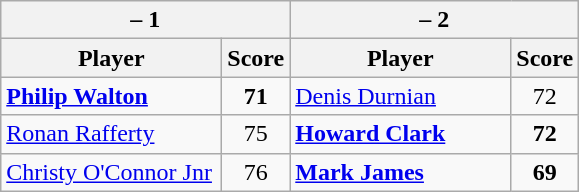<table class=wikitable>
<tr>
<th colspan=2> – 1</th>
<th colspan=2> – 2</th>
</tr>
<tr>
<th width=140>Player</th>
<th>Score</th>
<th width=140>Player</th>
<th>Score</th>
</tr>
<tr>
<td><strong><a href='#'>Philip Walton</a></strong></td>
<td align=center><strong>71</strong></td>
<td><a href='#'>Denis Durnian</a></td>
<td align=center>72</td>
</tr>
<tr>
<td><a href='#'>Ronan Rafferty</a></td>
<td align=center>75</td>
<td><strong><a href='#'>Howard Clark</a></strong></td>
<td align=center><strong>72</strong></td>
</tr>
<tr>
<td><a href='#'>Christy O'Connor Jnr</a></td>
<td align=center>76</td>
<td><strong><a href='#'>Mark James</a></strong></td>
<td align=center><strong>69</strong></td>
</tr>
</table>
